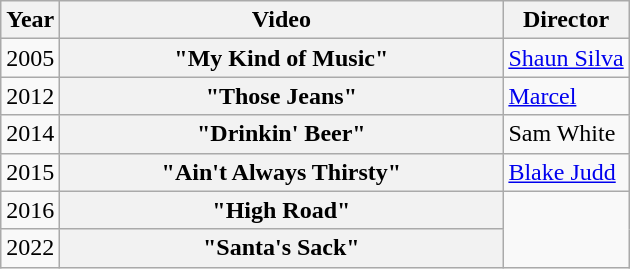<table class="wikitable plainrowheaders">
<tr>
<th>Year</th>
<th style="width:18em;">Video</th>
<th>Director</th>
</tr>
<tr>
<td>2005</td>
<th scope="row">"My Kind of Music"</th>
<td><a href='#'>Shaun Silva</a></td>
</tr>
<tr>
<td>2012</td>
<th scope="row">"Those Jeans"</th>
<td><a href='#'>Marcel</a></td>
</tr>
<tr>
<td>2014</td>
<th scope="row">"Drinkin' Beer"</th>
<td>Sam White</td>
</tr>
<tr>
<td>2015</td>
<th scope="row">"Ain't Always Thirsty"</th>
<td><a href='#'>Blake Judd</a></td>
</tr>
<tr>
<td>2016</td>
<th scope="row">"High Road"</th>
</tr>
<tr>
<td>2022</td>
<th scope="row">"Santa's Sack"</th>
</tr>
</table>
